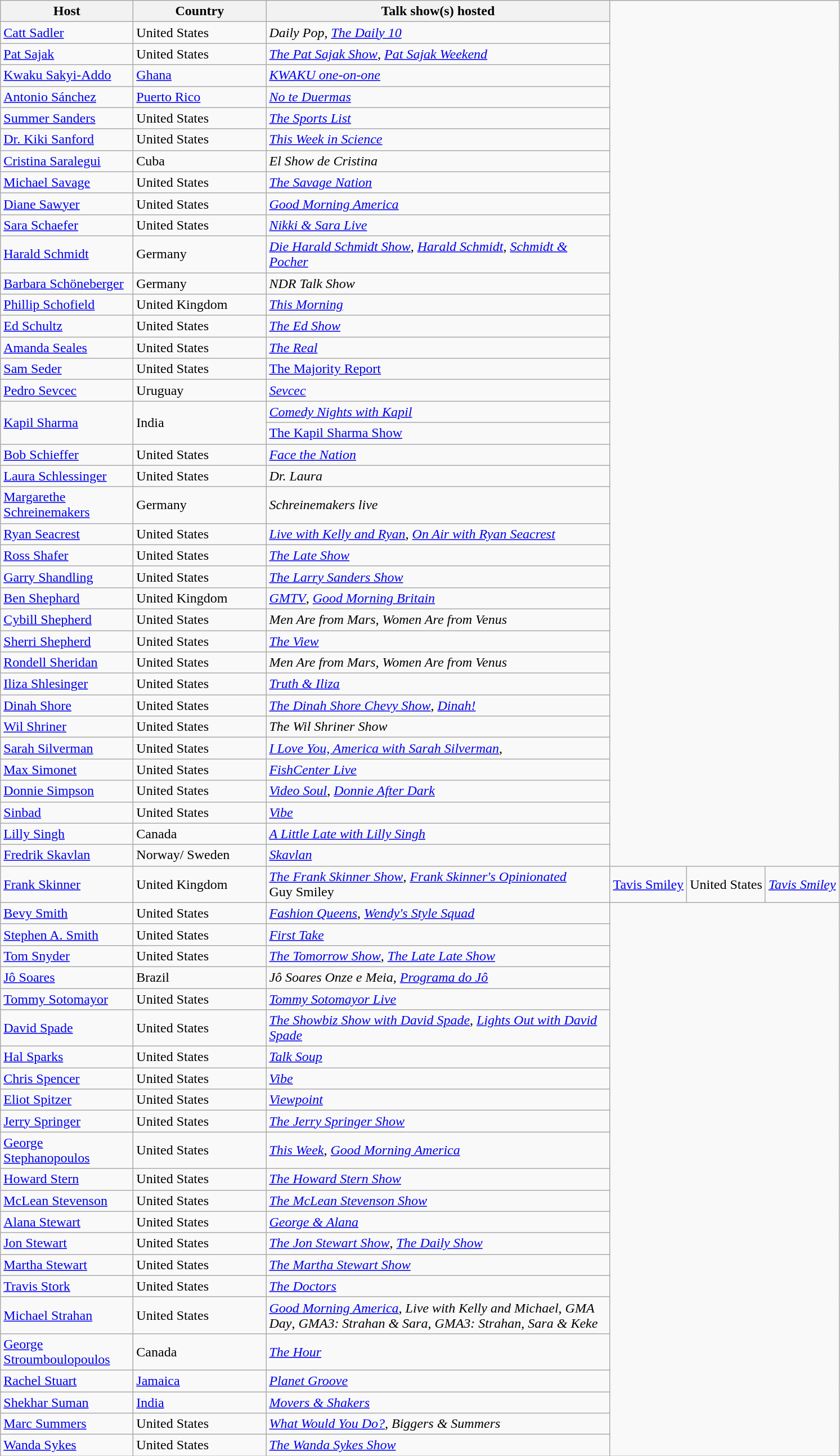<table class="wikitable">
<tr>
<th width="150">Host</th>
<th width="150">Country</th>
<th width="400">Talk show(s) hosted</th>
</tr>
<tr>
<td><a href='#'>Catt Sadler</a></td>
<td> United States</td>
<td><em>Daily Pop</em>, <em><a href='#'>The Daily 10</a></em></td>
</tr>
<tr>
<td><a href='#'>Pat Sajak</a></td>
<td> United States</td>
<td><em><a href='#'>The Pat Sajak Show</a></em>, <em><a href='#'>Pat Sajak Weekend</a></em></td>
</tr>
<tr>
<td><a href='#'>Kwaku Sakyi-Addo</a></td>
<td> <a href='#'>Ghana</a></td>
<td><em><a href='#'>KWAKU one-on-one</a></em></td>
</tr>
<tr>
<td><a href='#'>Antonio Sánchez</a></td>
<td> <a href='#'>Puerto Rico</a></td>
<td><em><a href='#'>No te Duermas</a></em></td>
</tr>
<tr>
<td><a href='#'>Summer Sanders</a></td>
<td> United States</td>
<td><em><a href='#'>The Sports List</a></em></td>
</tr>
<tr>
<td><a href='#'>Dr. Kiki Sanford</a></td>
<td> United States</td>
<td><em><a href='#'>This Week in Science</a></em></td>
</tr>
<tr>
<td><a href='#'>Cristina Saralegui</a></td>
<td> Cuba</td>
<td><em>El Show de Cristina</em></td>
</tr>
<tr>
<td><a href='#'>Michael Savage</a></td>
<td> United States</td>
<td><em><a href='#'>The Savage Nation</a></em></td>
</tr>
<tr>
<td><a href='#'>Diane Sawyer</a></td>
<td> United States</td>
<td><em><a href='#'>Good Morning America</a></em></td>
</tr>
<tr>
<td><a href='#'>Sara Schaefer</a></td>
<td> United States</td>
<td><em><a href='#'>Nikki & Sara Live</a></em></td>
</tr>
<tr>
<td><a href='#'>Harald Schmidt</a></td>
<td> Germany</td>
<td><em><a href='#'>Die Harald Schmidt Show</a></em>, <em><a href='#'>Harald Schmidt</a></em>, <em><a href='#'>Schmidt & Pocher</a></em></td>
</tr>
<tr>
<td><a href='#'>Barbara Schöneberger</a></td>
<td> Germany</td>
<td><em>NDR Talk Show</em></td>
</tr>
<tr>
<td><a href='#'>Phillip Schofield</a></td>
<td> United Kingdom</td>
<td><em><a href='#'>This Morning</a></em></td>
</tr>
<tr>
<td><a href='#'>Ed Schultz</a></td>
<td> United States</td>
<td><em><a href='#'>The Ed Show</a></em></td>
</tr>
<tr>
<td><a href='#'>Amanda Seales</a></td>
<td> United States</td>
<td><em><a href='#'>The Real</a></em></td>
</tr>
<tr>
<td><a href='#'>Sam Seder</a></td>
<td> United States</td>
<td><a href='#'>The Majority Report</a></td>
</tr>
<tr>
<td><a href='#'>Pedro Sevcec</a></td>
<td> Uruguay</td>
<td><em><a href='#'>Sevcec</a></em></td>
</tr>
<tr>
<td rowspan="2"><a href='#'>Kapil Sharma</a></td>
<td rowspan="2"> India</td>
<td><em><a href='#'>Comedy Nights with Kapil</a></em></td>
</tr>
<tr>
<td><a href='#'>The Kapil Sharma Show</a></td>
</tr>
<tr>
<td><a href='#'>Bob Schieffer</a></td>
<td> United States</td>
<td><em><a href='#'>Face the Nation</a></em></td>
</tr>
<tr>
<td><a href='#'>Laura Schlessinger</a></td>
<td> United States</td>
<td><em>Dr. Laura</em></td>
</tr>
<tr>
<td><a href='#'>Margarethe Schreinemakers</a></td>
<td> Germany</td>
<td><em>Schreinemakers live</em></td>
</tr>
<tr>
<td><a href='#'>Ryan Seacrest</a></td>
<td> United States</td>
<td><em><a href='#'>Live with Kelly and Ryan</a></em>, <em><a href='#'>On Air with Ryan Seacrest</a></em></td>
</tr>
<tr>
<td><a href='#'>Ross Shafer</a></td>
<td> United States</td>
<td><em><a href='#'>The Late Show</a></em></td>
</tr>
<tr>
<td><a href='#'>Garry Shandling</a></td>
<td> United States</td>
<td><em><a href='#'>The Larry Sanders Show</a></em></td>
</tr>
<tr>
<td><a href='#'>Ben Shephard</a></td>
<td> United Kingdom</td>
<td><em><a href='#'>GMTV</a></em>, <em><a href='#'>Good Morning Britain</a></em></td>
</tr>
<tr>
<td><a href='#'>Cybill Shepherd</a></td>
<td> United States</td>
<td><em>Men Are from Mars, Women Are from Venus</em></td>
</tr>
<tr>
<td><a href='#'>Sherri Shepherd</a></td>
<td> United States</td>
<td><em><a href='#'>The View</a></em></td>
</tr>
<tr>
<td><a href='#'>Rondell Sheridan</a></td>
<td> United States</td>
<td><em>Men Are from Mars, Women Are from Venus</em></td>
</tr>
<tr>
<td><a href='#'>Iliza Shlesinger</a></td>
<td> United States</td>
<td><em><a href='#'>Truth & Iliza</a></em></td>
</tr>
<tr>
<td><a href='#'>Dinah Shore</a></td>
<td> United States</td>
<td><em><a href='#'>The Dinah Shore Chevy Show</a></em>, <em><a href='#'>Dinah!</a></em></td>
</tr>
<tr>
<td><a href='#'>Wil Shriner</a></td>
<td> United States</td>
<td><em>The Wil Shriner Show</em></td>
</tr>
<tr>
<td><a href='#'>Sarah Silverman</a></td>
<td> United States</td>
<td><em><a href='#'>I Love You, America with Sarah Silverman</a></em>,</td>
</tr>
<tr>
<td><a href='#'>Max Simonet</a></td>
<td> United States</td>
<td><em><a href='#'>FishCenter Live</a></em></td>
</tr>
<tr>
<td><a href='#'>Donnie Simpson</a></td>
<td> United States</td>
<td><em><a href='#'>Video Soul</a></em>, <em><a href='#'>Donnie After Dark</a></em></td>
</tr>
<tr>
<td><a href='#'>Sinbad</a></td>
<td> United States</td>
<td><em><a href='#'>Vibe</a></em></td>
</tr>
<tr>
<td><a href='#'>Lilly Singh</a></td>
<td> Canada</td>
<td><em><a href='#'>A Little Late with Lilly Singh</a></em></td>
</tr>
<tr>
<td><a href='#'>Fredrik Skavlan</a></td>
<td> Norway/ Sweden</td>
<td><em><a href='#'>Skavlan</a></em></td>
</tr>
<tr>
<td><a href='#'>Frank Skinner</a></td>
<td> United Kingdom</td>
<td><em><a href='#'>The Frank Skinner Show</a></em>, <em><a href='#'>Frank Skinner's Opinionated</a></em><br>Guy Smiley</td>
<td><a href='#'>Tavis Smiley</a></td>
<td> United States</td>
<td><em><a href='#'>Tavis Smiley</a></em></td>
</tr>
<tr>
<td><a href='#'>Bevy Smith</a></td>
<td> United States</td>
<td><em><a href='#'>Fashion Queens</a></em>, <em><a href='#'>Wendy's Style Squad</a></em></td>
</tr>
<tr>
<td><a href='#'>Stephen A. Smith</a></td>
<td> United States</td>
<td><em><a href='#'>First Take</a></em></td>
</tr>
<tr>
<td><a href='#'>Tom Snyder</a></td>
<td> United States</td>
<td><em><a href='#'>The Tomorrow Show</a></em>, <em><a href='#'>The Late Late Show</a></em></td>
</tr>
<tr>
<td><a href='#'>Jô Soares</a></td>
<td> Brazil</td>
<td><em>Jô Soares Onze e Meia</em>, <em><a href='#'>Programa do Jô</a></em></td>
</tr>
<tr>
<td><a href='#'>Tommy Sotomayor</a></td>
<td> United States</td>
<td><em><a href='#'>Tommy Sotomayor Live</a></em></td>
</tr>
<tr>
<td><a href='#'>David Spade</a></td>
<td> United States</td>
<td><em><a href='#'>The Showbiz Show with David Spade</a></em>, <em><a href='#'>Lights Out with David Spade</a></em></td>
</tr>
<tr>
<td><a href='#'>Hal Sparks</a></td>
<td> United States</td>
<td><em><a href='#'>Talk Soup</a></em></td>
</tr>
<tr>
<td><a href='#'>Chris Spencer</a></td>
<td> United States</td>
<td><em><a href='#'>Vibe</a></em></td>
</tr>
<tr>
<td><a href='#'>Eliot Spitzer</a></td>
<td> United States</td>
<td><em><a href='#'>Viewpoint</a></em></td>
</tr>
<tr>
<td><a href='#'>Jerry Springer</a></td>
<td> United States</td>
<td><em><a href='#'>The Jerry Springer Show</a></em></td>
</tr>
<tr>
<td><a href='#'>George Stephanopoulos</a></td>
<td> United States</td>
<td><em><a href='#'>This Week</a></em>, <em><a href='#'>Good Morning America</a></em></td>
</tr>
<tr>
<td><a href='#'>Howard Stern</a></td>
<td> United States</td>
<td><em><a href='#'>The Howard Stern Show</a></em></td>
</tr>
<tr>
<td><a href='#'>McLean Stevenson</a></td>
<td> United States</td>
<td><em><a href='#'>The McLean Stevenson Show</a></em></td>
</tr>
<tr>
<td><a href='#'>Alana Stewart</a></td>
<td> United States</td>
<td><em><a href='#'>George & Alana</a></em></td>
</tr>
<tr>
<td><a href='#'>Jon Stewart</a></td>
<td> United States</td>
<td><em><a href='#'>The Jon Stewart Show</a></em>, <em><a href='#'>The Daily Show</a></em></td>
</tr>
<tr>
<td><a href='#'>Martha Stewart</a></td>
<td> United States</td>
<td><em><a href='#'>The Martha Stewart Show</a></em></td>
</tr>
<tr>
<td><a href='#'>Travis Stork</a></td>
<td> United States</td>
<td><em><a href='#'>The Doctors</a></em></td>
</tr>
<tr>
<td><a href='#'>Michael Strahan</a></td>
<td> United States</td>
<td><em><a href='#'>Good Morning America</a></em>, <em>Live with Kelly and Michael</em>, <em>GMA Day</em>, <em>GMA3: Strahan & Sara</em>, <em>GMA3: Strahan, Sara & Keke</em></td>
</tr>
<tr>
<td><a href='#'>George Stroumboulopoulos</a></td>
<td> Canada</td>
<td><em><a href='#'>The Hour</a></em></td>
</tr>
<tr>
<td><a href='#'>Rachel Stuart</a></td>
<td> <a href='#'>Jamaica</a></td>
<td><em><a href='#'>Planet Groove</a></em></td>
</tr>
<tr>
<td><a href='#'>Shekhar Suman</a></td>
<td> <a href='#'>India</a></td>
<td><em><a href='#'>Movers & Shakers</a></em></td>
</tr>
<tr>
<td><a href='#'>Marc Summers</a></td>
<td> United States</td>
<td><em><a href='#'>What Would You Do?</a></em>, <em>Biggers & Summers</em></td>
</tr>
<tr>
<td><a href='#'>Wanda Sykes</a></td>
<td> United States</td>
<td><em><a href='#'>The Wanda Sykes Show</a></em></td>
</tr>
</table>
